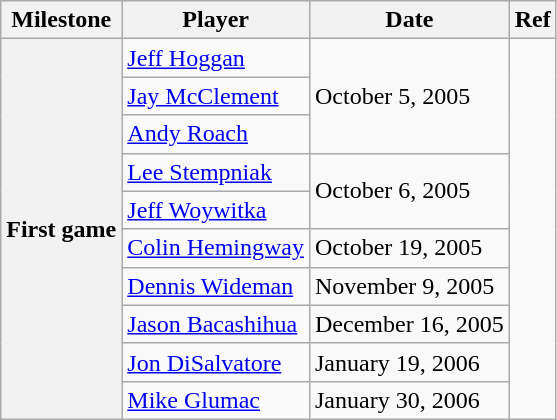<table class="wikitable">
<tr>
<th scope="col">Milestone</th>
<th scope="col">Player</th>
<th scope="col">Date</th>
<th scope="col">Ref</th>
</tr>
<tr>
<th rowspan=10>First game</th>
<td><a href='#'>Jeff Hoggan</a></td>
<td rowspan=3>October 5, 2005</td>
<td rowspan=10></td>
</tr>
<tr>
<td><a href='#'>Jay McClement</a></td>
</tr>
<tr>
<td><a href='#'>Andy Roach</a></td>
</tr>
<tr>
<td><a href='#'>Lee Stempniak</a></td>
<td rowspan=2>October 6, 2005</td>
</tr>
<tr>
<td><a href='#'>Jeff Woywitka</a></td>
</tr>
<tr>
<td><a href='#'>Colin Hemingway</a></td>
<td>October 19, 2005</td>
</tr>
<tr>
<td><a href='#'>Dennis Wideman</a></td>
<td>November 9, 2005</td>
</tr>
<tr>
<td><a href='#'>Jason Bacashihua</a></td>
<td>December 16, 2005</td>
</tr>
<tr>
<td><a href='#'>Jon DiSalvatore</a></td>
<td>January 19, 2006</td>
</tr>
<tr>
<td><a href='#'>Mike Glumac</a></td>
<td>January 30, 2006</td>
</tr>
</table>
